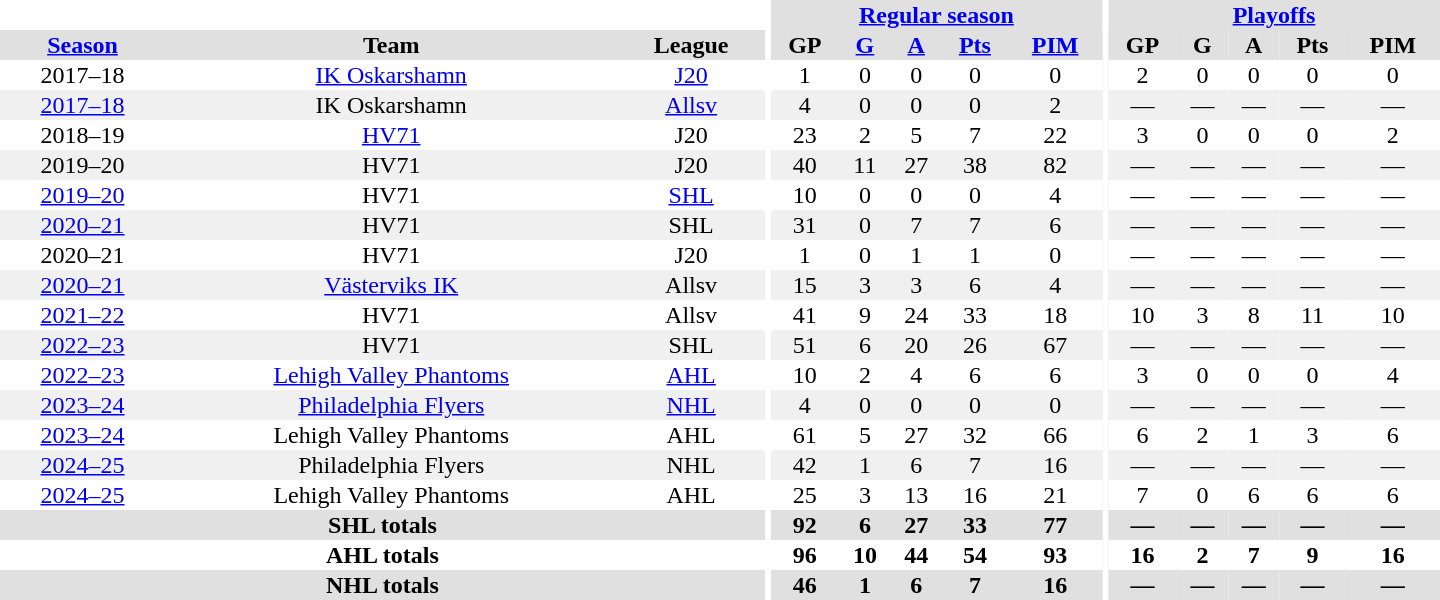<table border="0" cellpadding="1" cellspacing="0" style="text-align:center; width:60em">
<tr bgcolor="#e0e0e0">
<th colspan="3" bgcolor="#ffffff"></th>
<th rowspan="102" bgcolor="#ffffff"></th>
<th colspan="5"><a href='#'>Regular season</a></th>
<th rowspan="102" bgcolor="#ffffff"></th>
<th colspan="5"><a href='#'>Playoffs</a></th>
</tr>
<tr bgcolor="#e0e0e0">
<th><a href='#'>Season</a></th>
<th>Team</th>
<th>League</th>
<th>GP</th>
<th><a href='#'>G</a></th>
<th><a href='#'>A</a></th>
<th><a href='#'>Pts</a></th>
<th><a href='#'>PIM</a></th>
<th>GP</th>
<th>G</th>
<th>A</th>
<th>Pts</th>
<th>PIM</th>
</tr>
<tr>
<td>2017–18</td>
<td><a href='#'>IK Oskarshamn</a></td>
<td><a href='#'>J20</a></td>
<td>1</td>
<td>0</td>
<td>0</td>
<td>0</td>
<td>0</td>
<td>2</td>
<td>0</td>
<td>0</td>
<td>0</td>
<td>0</td>
</tr>
<tr bgcolor="#f0f0f0">
<td><a href='#'>2017–18</a></td>
<td>IK Oskarshamn</td>
<td><a href='#'>Allsv</a></td>
<td>4</td>
<td>0</td>
<td>0</td>
<td>0</td>
<td>2</td>
<td>—</td>
<td>—</td>
<td>—</td>
<td>—</td>
<td>—</td>
</tr>
<tr>
<td>2018–19</td>
<td><a href='#'>HV71</a></td>
<td>J20</td>
<td>23</td>
<td>2</td>
<td>5</td>
<td>7</td>
<td>22</td>
<td>3</td>
<td>0</td>
<td>0</td>
<td>0</td>
<td>2</td>
</tr>
<tr bgcolor="#f0f0f0">
<td>2019–20</td>
<td>HV71</td>
<td>J20</td>
<td>40</td>
<td>11</td>
<td>27</td>
<td>38</td>
<td>82</td>
<td>—</td>
<td>—</td>
<td>—</td>
<td>—</td>
<td>—</td>
</tr>
<tr>
<td><a href='#'>2019–20</a></td>
<td>HV71</td>
<td><a href='#'>SHL</a></td>
<td>10</td>
<td>0</td>
<td>0</td>
<td>0</td>
<td>4</td>
<td>—</td>
<td>—</td>
<td>—</td>
<td>—</td>
<td>—</td>
</tr>
<tr bgcolor="#f0f0f0">
<td><a href='#'>2020–21</a></td>
<td>HV71</td>
<td>SHL</td>
<td>31</td>
<td>0</td>
<td>7</td>
<td>7</td>
<td>6</td>
<td>—</td>
<td>—</td>
<td>—</td>
<td>—</td>
<td>—</td>
</tr>
<tr>
<td>2020–21</td>
<td>HV71</td>
<td>J20</td>
<td>1</td>
<td>0</td>
<td>1</td>
<td>1</td>
<td>0</td>
<td>—</td>
<td>—</td>
<td>—</td>
<td>—</td>
<td>—</td>
</tr>
<tr bgcolor="#f0f0f0">
<td><a href='#'>2020–21</a></td>
<td><a href='#'>Västerviks IK</a></td>
<td>Allsv</td>
<td>15</td>
<td>3</td>
<td>3</td>
<td>6</td>
<td>4</td>
<td>—</td>
<td>—</td>
<td>—</td>
<td>—</td>
<td>—</td>
</tr>
<tr>
<td><a href='#'>2021–22</a></td>
<td>HV71</td>
<td>Allsv</td>
<td>41</td>
<td>9</td>
<td>24</td>
<td>33</td>
<td>18</td>
<td>10</td>
<td>3</td>
<td>8</td>
<td>11</td>
<td>10</td>
</tr>
<tr bgcolor="#f0f0f0">
<td><a href='#'>2022–23</a></td>
<td>HV71</td>
<td>SHL</td>
<td>51</td>
<td>6</td>
<td>20</td>
<td>26</td>
<td>67</td>
<td>—</td>
<td>—</td>
<td>—</td>
<td>—</td>
<td>—</td>
</tr>
<tr>
<td><a href='#'>2022–23</a></td>
<td><a href='#'>Lehigh Valley Phantoms</a></td>
<td><a href='#'>AHL</a></td>
<td>10</td>
<td>2</td>
<td>4</td>
<td>6</td>
<td>6</td>
<td>3</td>
<td>0</td>
<td>0</td>
<td>0</td>
<td>4</td>
</tr>
<tr bgcolor="#f0f0f0">
<td><a href='#'>2023–24</a></td>
<td><a href='#'>Philadelphia Flyers</a></td>
<td><a href='#'>NHL</a></td>
<td>4</td>
<td>0</td>
<td>0</td>
<td>0</td>
<td>0</td>
<td>—</td>
<td>—</td>
<td>—</td>
<td>—</td>
<td>—</td>
</tr>
<tr>
<td><a href='#'>2023–24</a></td>
<td>Lehigh Valley Phantoms</td>
<td>AHL</td>
<td>61</td>
<td>5</td>
<td>27</td>
<td>32</td>
<td>66</td>
<td>6</td>
<td>2</td>
<td>1</td>
<td>3</td>
<td>6</td>
</tr>
<tr bgcolor="#f0f0f0">
<td><a href='#'>2024–25</a></td>
<td>Philadelphia Flyers</td>
<td>NHL</td>
<td>42</td>
<td>1</td>
<td>6</td>
<td>7</td>
<td>16</td>
<td>—</td>
<td>—</td>
<td>—</td>
<td>—</td>
<td>—</td>
</tr>
<tr>
<td><a href='#'>2024–25</a></td>
<td>Lehigh Valley Phantoms</td>
<td>AHL</td>
<td>25</td>
<td>3</td>
<td>13</td>
<td>16</td>
<td>21</td>
<td>7</td>
<td>0</td>
<td>6</td>
<td>6</td>
<td>6</td>
</tr>
<tr bgcolor="#e0e0e0">
<th colspan="3">SHL totals</th>
<th>92</th>
<th>6</th>
<th>27</th>
<th>33</th>
<th>77</th>
<th>—</th>
<th>—</th>
<th>—</th>
<th>—</th>
<th>—</th>
</tr>
<tr>
<th colspan="3">AHL totals</th>
<th>96</th>
<th>10</th>
<th>44</th>
<th>54</th>
<th>93</th>
<th>16</th>
<th>2</th>
<th>7</th>
<th>9</th>
<th>16</th>
</tr>
<tr bgcolor="#e0e0e0">
<th colspan="3">NHL totals</th>
<th>46</th>
<th>1</th>
<th>6</th>
<th>7</th>
<th>16</th>
<th>—</th>
<th>—</th>
<th>—</th>
<th>—</th>
<th>—</th>
</tr>
</table>
